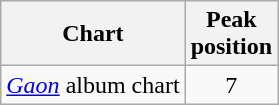<table class="wikitable sortable">
<tr>
<th>Chart</th>
<th>Peak<br>position</th>
</tr>
<tr>
<td><em><a href='#'>Gaon</a></em> album chart</td>
<td align="center">7</td>
</tr>
</table>
